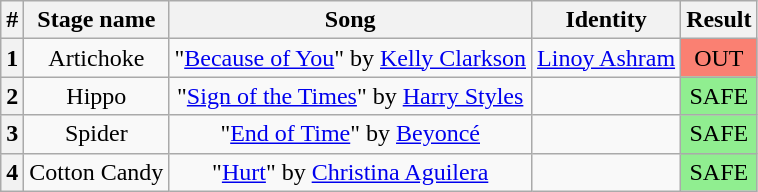<table class="wikitable plainrowheaders" style="text-align: center;">
<tr>
<th>#</th>
<th>Stage name</th>
<th>Song</th>
<th>Identity</th>
<th>Result</th>
</tr>
<tr>
<th>1</th>
<td>Artichoke</td>
<td>"<a href='#'>Because of You</a>" by <a href='#'>Kelly Clarkson</a></td>
<td><a href='#'>Linoy Ashram</a></td>
<td bgcolor="salmon">OUT</td>
</tr>
<tr>
<th>2</th>
<td>Hippo</td>
<td>"<a href='#'>Sign of the Times</a>" by <a href='#'>Harry Styles</a></td>
<td></td>
<td bgcolor="lightgreen">SAFE</td>
</tr>
<tr>
<th>3</th>
<td>Spider</td>
<td>"<a href='#'>End of Time</a>" by <a href='#'>Beyoncé</a></td>
<td></td>
<td bgcolor="lightgreen">SAFE</td>
</tr>
<tr>
<th>4</th>
<td>Cotton Candy</td>
<td>"<a href='#'>Hurt</a>" by <a href='#'>Christina Aguilera</a></td>
<td></td>
<td bgcolor="lightgreen">SAFE</td>
</tr>
</table>
